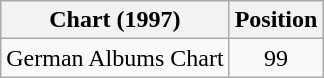<table class="wikitable sortable plainrowheaders" style="text-align:center;">
<tr>
<th scope="column">Chart (1997)</th>
<th scope="column">Position</th>
</tr>
<tr>
<td align="left">German Albums Chart</td>
<td align="center">99</td>
</tr>
</table>
